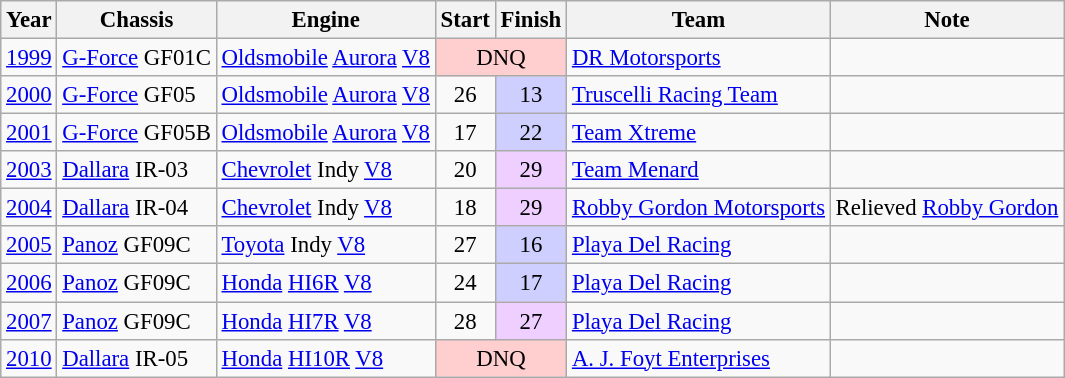<table class="wikitable" style="font-size: 95%;">
<tr>
<th>Year</th>
<th>Chassis</th>
<th>Engine</th>
<th>Start</th>
<th>Finish</th>
<th>Team</th>
<th>Note</th>
</tr>
<tr>
<td><a href='#'>1999</a></td>
<td><a href='#'>G-Force</a> GF01C</td>
<td><a href='#'>Oldsmobile</a> <a href='#'>Aurora</a> <a href='#'>V8</a></td>
<td colspan=2 align=center style="background:#FFCFCF;">DNQ</td>
<td><a href='#'>DR Motorsports</a></td>
<td></td>
</tr>
<tr>
<td><a href='#'>2000</a></td>
<td><a href='#'>G-Force</a> GF05</td>
<td><a href='#'>Oldsmobile</a> <a href='#'>Aurora</a> <a href='#'>V8</a></td>
<td align=center>26</td>
<td align=center style="background:#CFCFFF;">13</td>
<td><a href='#'>Truscelli Racing Team</a></td>
<td></td>
</tr>
<tr>
<td><a href='#'>2001</a></td>
<td><a href='#'>G-Force</a> GF05B</td>
<td><a href='#'>Oldsmobile</a> <a href='#'>Aurora</a> <a href='#'>V8</a></td>
<td align=center>17</td>
<td align=center style="background:#CFCFFF;">22</td>
<td><a href='#'>Team Xtreme</a></td>
<td></td>
</tr>
<tr>
<td><a href='#'>2003</a></td>
<td><a href='#'>Dallara</a> IR-03</td>
<td><a href='#'>Chevrolet</a> Indy <a href='#'>V8</a></td>
<td align=center>20</td>
<td align=center style="background:#EFCFFF;">29</td>
<td><a href='#'>Team Menard</a></td>
<td></td>
</tr>
<tr>
<td><a href='#'>2004</a></td>
<td><a href='#'>Dallara</a> IR-04</td>
<td><a href='#'>Chevrolet</a> Indy <a href='#'>V8</a></td>
<td align=center>18</td>
<td align=center style="background:#EFCFFF;">29</td>
<td><a href='#'>Robby Gordon Motorsports</a></td>
<td>Relieved <a href='#'>Robby Gordon</a></td>
</tr>
<tr>
<td><a href='#'>2005</a></td>
<td><a href='#'>Panoz</a> GF09C</td>
<td><a href='#'>Toyota</a> Indy <a href='#'>V8</a></td>
<td align=center>27</td>
<td align=center style="background:#CFCFFF;">16</td>
<td><a href='#'>Playa Del Racing</a></td>
<td></td>
</tr>
<tr>
<td><a href='#'>2006</a></td>
<td><a href='#'>Panoz</a> GF09C</td>
<td><a href='#'>Honda</a> <a href='#'>HI6R</a> <a href='#'>V8</a></td>
<td align=center>24</td>
<td align=center style="background:#CFCFFF;">17</td>
<td><a href='#'>Playa Del Racing</a></td>
<td></td>
</tr>
<tr>
<td><a href='#'>2007</a></td>
<td><a href='#'>Panoz</a> GF09C</td>
<td><a href='#'>Honda</a> <a href='#'>HI7R</a> <a href='#'>V8</a></td>
<td align=center>28</td>
<td align=center style="background:#EFCFFF;">27</td>
<td><a href='#'>Playa Del Racing</a></td>
<td></td>
</tr>
<tr>
<td><a href='#'>2010</a></td>
<td><a href='#'>Dallara</a> IR-05</td>
<td><a href='#'>Honda</a> <a href='#'>HI10R</a> <a href='#'>V8</a></td>
<td colspan=2 align=center style="background:#FFCFCF;">DNQ</td>
<td><a href='#'>A. J. Foyt Enterprises</a></td>
<td></td>
</tr>
</table>
